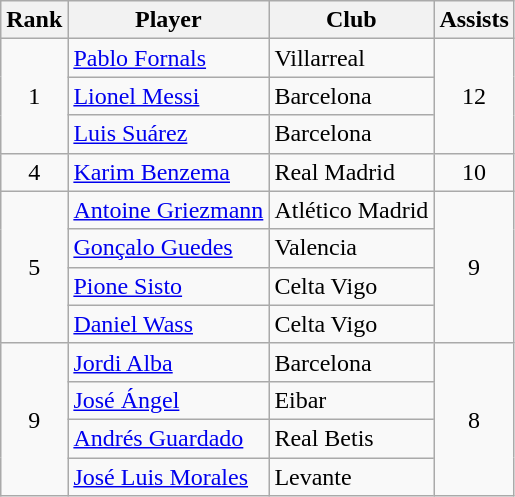<table class="wikitable" style="text-align:center">
<tr>
<th>Rank</th>
<th>Player</th>
<th>Club</th>
<th>Assists</th>
</tr>
<tr>
<td rowspan=3>1</td>
<td align="left"> <a href='#'>Pablo Fornals</a></td>
<td align="left">Villarreal</td>
<td rowspan=3>12</td>
</tr>
<tr>
<td align="left"> <a href='#'>Lionel Messi</a></td>
<td align="left">Barcelona</td>
</tr>
<tr>
<td align="left"> <a href='#'>Luis Suárez</a></td>
<td align="left">Barcelona</td>
</tr>
<tr>
<td>4</td>
<td align="left"> <a href='#'>Karim Benzema</a></td>
<td align="left">Real Madrid</td>
<td>10</td>
</tr>
<tr>
<td rowspan=4>5</td>
<td align="left"> <a href='#'>Antoine Griezmann</a></td>
<td align="left">Atlético Madrid</td>
<td rowspan=4>9</td>
</tr>
<tr>
<td align="left"> <a href='#'>Gonçalo Guedes</a></td>
<td align="left">Valencia</td>
</tr>
<tr>
<td align="left"> <a href='#'>Pione Sisto</a></td>
<td align="left">Celta Vigo</td>
</tr>
<tr>
<td align="left"> <a href='#'>Daniel Wass</a></td>
<td align="left">Celta Vigo</td>
</tr>
<tr>
<td rowspan=4>9</td>
<td align="left"> <a href='#'>Jordi Alba</a></td>
<td align="left">Barcelona</td>
<td rowspan=4>8</td>
</tr>
<tr>
<td align="left"> <a href='#'>José Ángel</a></td>
<td align="left">Eibar</td>
</tr>
<tr>
<td align="left"> <a href='#'>Andrés Guardado</a></td>
<td align="left">Real Betis</td>
</tr>
<tr>
<td align="left"> <a href='#'>José Luis Morales</a></td>
<td align="left">Levante</td>
</tr>
</table>
